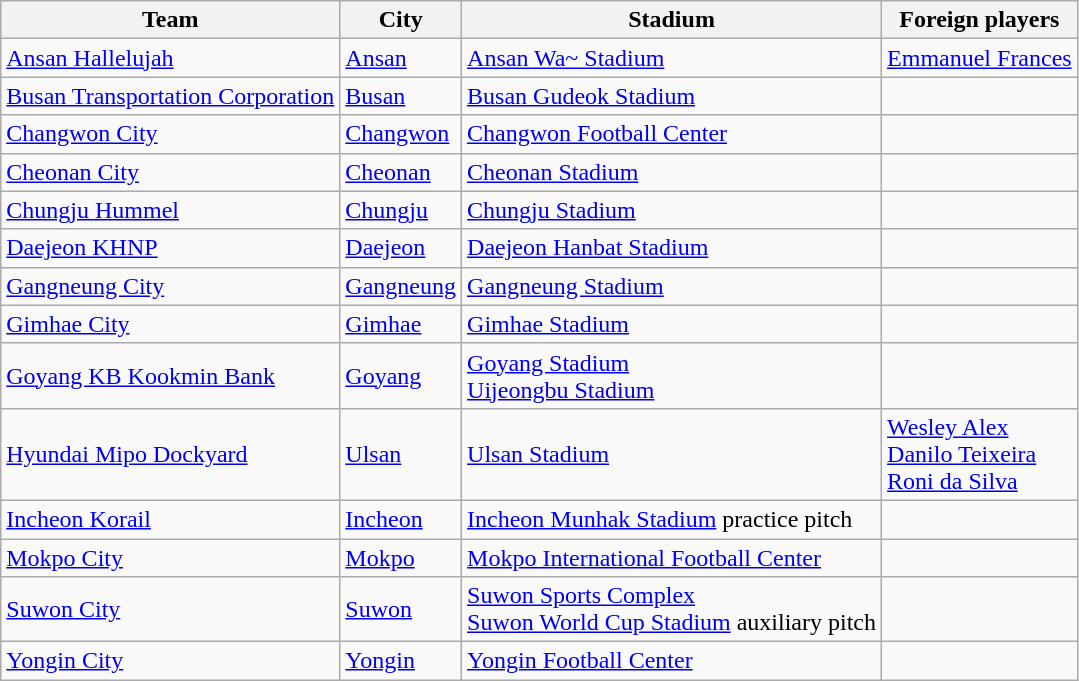<table class="wikitable sortable" style="text-align: left;">
<tr>
<th>Team</th>
<th>City</th>
<th>Stadium</th>
<th>Foreign players</th>
</tr>
<tr>
<td><a href='#'>Ansan Hallelujah</a></td>
<td><a href='#'>Ansan</a></td>
<td><a href='#'>Ansan Wa~ Stadium</a></td>
<td> <a href='#'>Emmanuel Frances</a></td>
</tr>
<tr>
<td><a href='#'>Busan Transportation Corporation</a></td>
<td><a href='#'>Busan</a></td>
<td><a href='#'>Busan Gudeok Stadium</a></td>
<td></td>
</tr>
<tr>
<td><a href='#'>Changwon City</a></td>
<td><a href='#'>Changwon</a></td>
<td><a href='#'>Changwon Football Center</a></td>
<td></td>
</tr>
<tr>
<td><a href='#'>Cheonan City</a></td>
<td><a href='#'>Cheonan</a></td>
<td><a href='#'>Cheonan Stadium</a></td>
<td></td>
</tr>
<tr>
<td><a href='#'>Chungju Hummel</a></td>
<td><a href='#'>Chungju</a></td>
<td><a href='#'>Chungju Stadium</a></td>
<td></td>
</tr>
<tr>
<td><a href='#'>Daejeon KHNP</a></td>
<td><a href='#'>Daejeon</a></td>
<td><a href='#'>Daejeon Hanbat Stadium</a></td>
<td></td>
</tr>
<tr>
<td><a href='#'>Gangneung City</a></td>
<td><a href='#'>Gangneung</a></td>
<td><a href='#'>Gangneung Stadium</a></td>
<td></td>
</tr>
<tr>
<td><a href='#'>Gimhae City</a></td>
<td><a href='#'>Gimhae</a></td>
<td><a href='#'>Gimhae Stadium</a></td>
<td></td>
</tr>
<tr>
<td><a href='#'>Goyang KB Kookmin Bank</a></td>
<td><a href='#'>Goyang</a></td>
<td><a href='#'>Goyang Stadium</a> <br> <a href='#'>Uijeongbu Stadium</a></td>
<td></td>
</tr>
<tr>
<td><a href='#'>Hyundai Mipo Dockyard</a></td>
<td><a href='#'>Ulsan</a></td>
<td><a href='#'>Ulsan Stadium</a></td>
<td> <a href='#'>Wesley Alex</a><br> <a href='#'>Danilo Teixeira</a><br> <a href='#'>Roni da Silva</a></td>
</tr>
<tr>
<td><a href='#'>Incheon Korail</a></td>
<td><a href='#'>Incheon</a></td>
<td><a href='#'>Incheon Munhak Stadium</a> practice pitch</td>
<td></td>
</tr>
<tr>
<td><a href='#'>Mokpo City</a></td>
<td><a href='#'>Mokpo</a></td>
<td><a href='#'>Mokpo International Football Center</a></td>
<td></td>
</tr>
<tr>
<td><a href='#'>Suwon City</a></td>
<td><a href='#'>Suwon</a></td>
<td><a href='#'>Suwon Sports Complex</a> <br> <a href='#'>Suwon World Cup Stadium</a> auxiliary pitch</td>
<td></td>
</tr>
<tr>
<td><a href='#'>Yongin City</a></td>
<td><a href='#'>Yongin</a></td>
<td><a href='#'>Yongin Football Center</a></td>
<td></td>
</tr>
</table>
